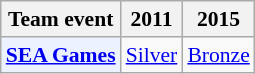<table class="wikitable" style="font-size: 90%; text-align:center">
<tr>
<th>Team event</th>
<th>2011</th>
<th>2015</th>
</tr>
<tr>
<td bgcolor="#ECF2FF"; align="left"><strong><a href='#'>SEA Games</a></strong></td>
<td> <a href='#'>Silver</a></td>
<td> <a href='#'>Bronze</a></td>
</tr>
</table>
